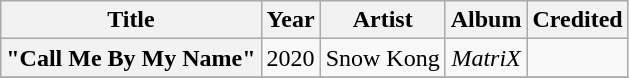<table class="wikitable plainrowheaders" style="text-align:center">
<tr>
<th scope="col">Title</th>
<th scope="col">Year</th>
<th scope="col">Artist</th>
<th scope="col">Album</th>
<th scope="col">Credited</th>
</tr>
<tr>
<th scope="row">"Call Me By My Name"</th>
<td>2020</td>
<td>Snow Kong</td>
<td><em>MatriX</em></td>
<td></td>
</tr>
<tr>
</tr>
</table>
